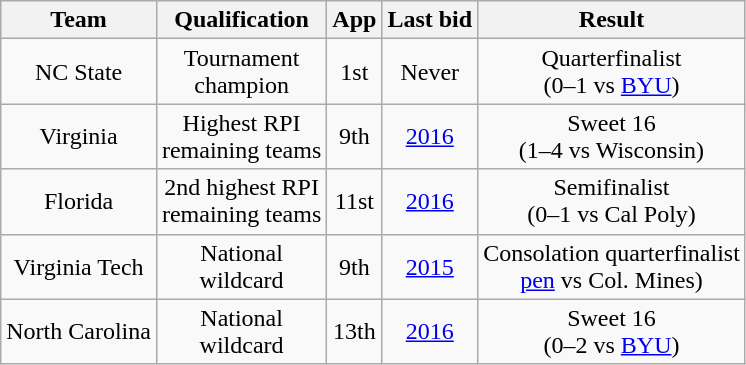<table class="wikitable sortable" style="text-align:center">
<tr>
<th>Team</th>
<th>Qualification</th>
<th>App</th>
<th>Last bid</th>
<th>Result</th>
</tr>
<tr>
<td>NC State</td>
<td>Tournament<br>champion</td>
<td>1st</td>
<td>Never</td>
<td>Quarterfinalist<br>(0–1 vs <a href='#'>BYU</a>)</td>
</tr>
<tr>
<td>Virginia</td>
<td>Highest RPI<br>remaining teams</td>
<td>9th</td>
<td><a href='#'>2016</a></td>
<td>Sweet 16<br>(1–4 vs Wisconsin)</td>
</tr>
<tr>
<td>Florida</td>
<td>2nd highest RPI<br>remaining teams</td>
<td>11st</td>
<td><a href='#'>2016</a></td>
<td>Semifinalist<br>(0–1 vs Cal Poly)</td>
</tr>
<tr>
<td>Virginia Tech</td>
<td>National<br>wildcard</td>
<td>9th</td>
<td><a href='#'>2015</a></td>
<td>Consolation quarterfinalist<br><a href='#'>pen</a> vs Col. Mines)</td>
</tr>
<tr>
<td>North Carolina</td>
<td>National<br>wildcard</td>
<td>13th</td>
<td><a href='#'>2016</a></td>
<td>Sweet 16<br>(0–2 vs <a href='#'>BYU</a>)</td>
</tr>
</table>
